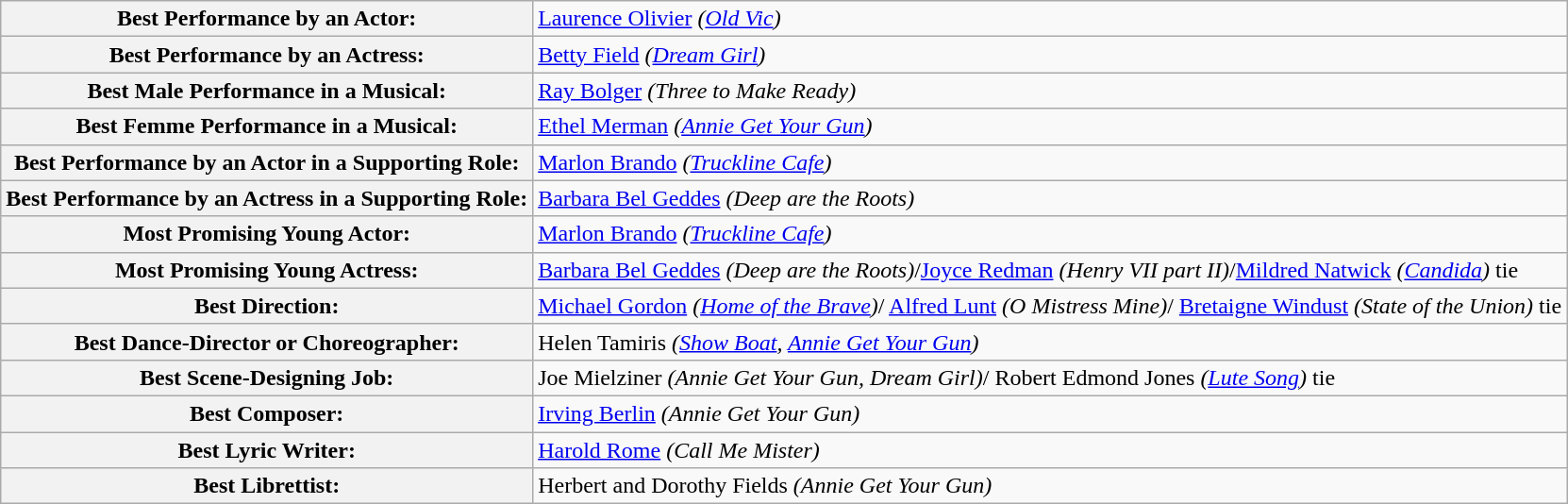<table class="wikitable plainrowheaders">
<tr>
<th scope=row>Best Performance by an Actor:</th>
<td><a href='#'>Laurence Olivier</a> <em>(<a href='#'>Old Vic</a>)</em></td>
</tr>
<tr>
<th scope=row>Best Performance by an Actress:</th>
<td><a href='#'>Betty Field</a> <em>(<a href='#'>Dream Girl</a>)</em></td>
</tr>
<tr>
<th scope=row>Best Male Performance in a Musical:</th>
<td><a href='#'>Ray Bolger</a> <em>(Three to Make Ready)</em></td>
</tr>
<tr>
<th scope=row>Best Femme Performance in a Musical:</th>
<td><a href='#'>Ethel Merman</a> <em>(<a href='#'>Annie Get Your Gun</a>)</em></td>
</tr>
<tr>
<th scope=row>Best Performance by an Actor in a Supporting Role:</th>
<td><a href='#'>Marlon Brando</a> <em>(<a href='#'>Truckline Cafe</a>)</em></td>
</tr>
<tr>
<th scope=row>Best Performance by an Actress in a Supporting Role:</th>
<td><a href='#'>Barbara Bel Geddes</a> <em>(Deep are the Roots)</em></td>
</tr>
<tr>
<th scope=row>Most Promising Young Actor:</th>
<td><a href='#'>Marlon Brando</a> <em>(<a href='#'>Truckline Cafe</a>)</em></td>
</tr>
<tr>
<th scope=row>Most Promising Young Actress:</th>
<td><a href='#'>Barbara Bel Geddes</a> <em>(Deep are the Roots)</em>/<a href='#'>Joyce Redman</a> <em>(Henry VII part II)</em>/<a href='#'>Mildred Natwick</a> <em>(<a href='#'>Candida</a>)</em> tie</td>
</tr>
<tr>
<th scope=row>Best Direction:</th>
<td><a href='#'>Michael Gordon</a> <em>(<a href='#'>Home of the Brave</a>)</em>/ <a href='#'>Alfred Lunt</a> <em>(O Mistress Mine)</em>/ <a href='#'>Bretaigne Windust</a> <em>(State of the Union)</em> tie</td>
</tr>
<tr>
<th scope=row>Best Dance-Director or Choreographer:</th>
<td>Helen Tamiris <em>(<a href='#'>Show Boat</a>, <a href='#'>Annie Get Your Gun</a>)</em></td>
</tr>
<tr>
<th scope=row>Best Scene-Designing Job:</th>
<td>Joe Mielziner <em>(Annie Get Your Gun, Dream Girl)</em>/ Robert Edmond Jones <em>(<a href='#'>Lute Song</a>)</em> tie</td>
</tr>
<tr>
<th scope=row>Best Composer:</th>
<td><a href='#'>Irving Berlin</a> <em>(Annie Get Your Gun)</em></td>
</tr>
<tr>
<th scope=row>Best Lyric Writer:</th>
<td><a href='#'>Harold Rome</a> <em>(Call Me Mister)</em></td>
</tr>
<tr>
<th scope=row>Best Librettist:</th>
<td>Herbert and Dorothy Fields <em>(Annie Get Your Gun)</em></td>
</tr>
</table>
